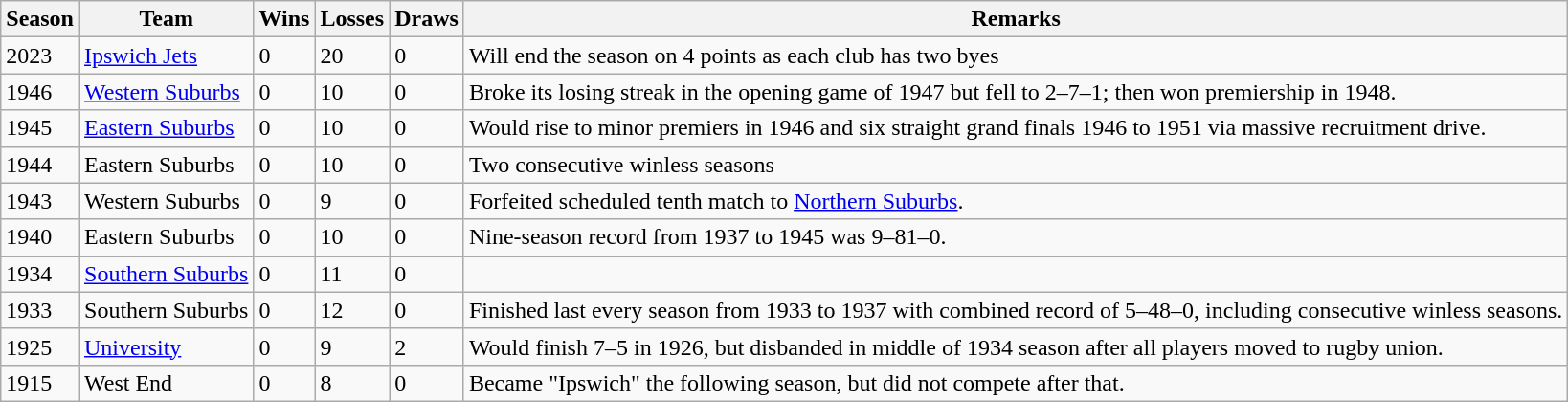<table class="wikitable sortable">
<tr>
<th>Season</th>
<th>Team</th>
<th>Wins</th>
<th>Losses</th>
<th>Draws</th>
<th>Remarks</th>
</tr>
<tr>
<td>2023</td>
<td><a href='#'>Ipswich Jets</a></td>
<td>0</td>
<td>20</td>
<td>0</td>
<td>Will end the season on 4 points as each club has two byes</td>
</tr>
<tr>
<td>1946</td>
<td><a href='#'>Western Suburbs</a></td>
<td>0</td>
<td>10</td>
<td>0</td>
<td>Broke its losing streak in the opening game of 1947 but fell to 2–7–1; then won premiership in 1948.</td>
</tr>
<tr>
<td>1945</td>
<td><a href='#'>Eastern Suburbs</a></td>
<td>0</td>
<td>10</td>
<td>0</td>
<td>Would rise to minor premiers in 1946 and six straight grand finals 1946 to 1951 via massive recruitment drive.</td>
</tr>
<tr>
<td>1944</td>
<td>Eastern Suburbs</td>
<td>0</td>
<td>10</td>
<td>0</td>
<td>Two consecutive winless seasons</td>
</tr>
<tr>
<td>1943</td>
<td>Western Suburbs</td>
<td>0</td>
<td>9</td>
<td>0</td>
<td>Forfeited scheduled tenth match to <a href='#'>Northern Suburbs</a>.</td>
</tr>
<tr>
<td>1940</td>
<td>Eastern Suburbs</td>
<td>0</td>
<td>10</td>
<td>0</td>
<td>Nine-season record from 1937 to 1945 was 9–81–0.</td>
</tr>
<tr>
<td>1934</td>
<td><a href='#'>Southern Suburbs</a></td>
<td>0</td>
<td>11</td>
<td>0</td>
<td></td>
</tr>
<tr>
<td>1933</td>
<td>Southern Suburbs</td>
<td>0</td>
<td>12</td>
<td>0</td>
<td>Finished last every season from 1933 to 1937 with combined record of 5–48–0, including consecutive winless seasons.</td>
</tr>
<tr>
<td>1925</td>
<td><a href='#'>University</a></td>
<td>0</td>
<td>9</td>
<td>2</td>
<td>Would finish 7–5 in 1926, but disbanded in middle of 1934 season after all players moved to rugby union.</td>
</tr>
<tr>
<td>1915</td>
<td>West End</td>
<td>0</td>
<td>8</td>
<td>0</td>
<td>Became "Ipswich" the following season, but did not compete after that.</td>
</tr>
</table>
